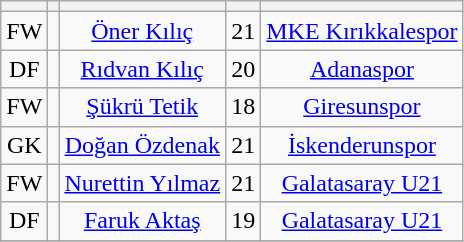<table class="wikitable sortable" style="text-align: center">
<tr>
<th></th>
<th></th>
<th></th>
<th></th>
<th></th>
</tr>
<tr>
<td>FW</td>
<td></td>
<td><a href='#'>Öner Kılıç</a></td>
<td>21</td>
<td><a href='#'>MKE Kırıkkalespor</a></td>
</tr>
<tr>
<td>DF</td>
<td></td>
<td><a href='#'>Rıdvan Kılıç</a></td>
<td>20</td>
<td><a href='#'>Adanaspor</a></td>
</tr>
<tr>
<td>FW</td>
<td></td>
<td><a href='#'>Şükrü Tetik</a></td>
<td>18</td>
<td><a href='#'>Giresunspor</a></td>
</tr>
<tr>
<td>GK</td>
<td></td>
<td><a href='#'>Doğan Özdenak</a></td>
<td>21</td>
<td><a href='#'>İskenderunspor</a></td>
</tr>
<tr>
<td>FW</td>
<td></td>
<td><a href='#'>Nurettin Yılmaz</a></td>
<td>21</td>
<td><a href='#'>Galatasaray U21</a></td>
</tr>
<tr>
<td>DF</td>
<td></td>
<td><a href='#'>Faruk Aktaş</a></td>
<td>19</td>
<td><a href='#'>Galatasaray U21</a></td>
</tr>
<tr>
</tr>
</table>
